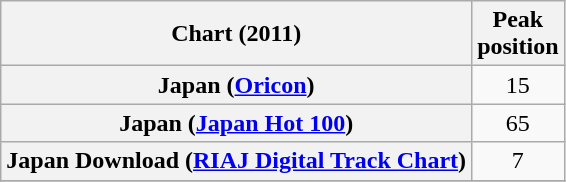<table class="wikitable sortable plainrowheaders" style="text-align:center">
<tr>
<th scope="col">Chart (2011)</th>
<th scope="col">Peak<br>position</th>
</tr>
<tr>
<th scope="row">Japan (<a href='#'>Oricon</a>)</th>
<td>15</td>
</tr>
<tr>
<th scope="row">Japan (<a href='#'>Japan Hot 100</a>)</th>
<td>65</td>
</tr>
<tr>
<th scope="row">Japan Download (<a href='#'>RIAJ Digital Track Chart</a>)</th>
<td>7</td>
</tr>
<tr>
</tr>
</table>
